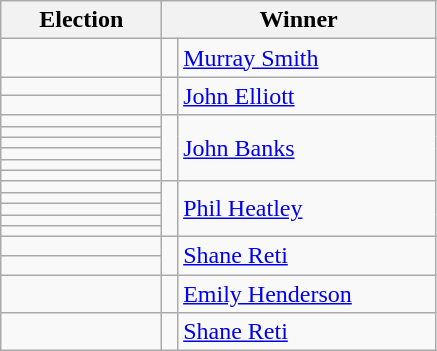<table class=wikitable>
<tr ------------------>
<th width=100>Election</th>
<th width=175 colspan=2>Winner</th>
</tr>
<tr>
<td></td>
<td bgcolor=></td>
<td><a href='#'>Murray Smith</a></td>
</tr>
<tr>
<td></td>
<td rowspan=2 bgcolor=></td>
<td rowspan=2><a href='#'>John Elliott</a></td>
</tr>
<tr>
<td></td>
</tr>
<tr>
<td></td>
<td rowspan=6 bgcolor=></td>
<td rowspan=6><a href='#'>John Banks</a></td>
</tr>
<tr>
<td></td>
</tr>
<tr>
<td></td>
</tr>
<tr>
<td></td>
</tr>
<tr>
<td></td>
</tr>
<tr>
<td></td>
</tr>
<tr>
<td></td>
<td rowspan=5 bgcolor=></td>
<td rowspan=5><a href='#'>Phil Heatley</a></td>
</tr>
<tr>
<td></td>
</tr>
<tr>
<td></td>
</tr>
<tr>
<td></td>
</tr>
<tr>
<td></td>
</tr>
<tr>
<td></td>
<td rowspan=2 bgcolor=></td>
<td rowspan=2><a href='#'>Shane Reti</a></td>
</tr>
<tr>
<td></td>
</tr>
<tr>
<td></td>
<td bgcolor=></td>
<td><a href='#'>Emily Henderson</a></td>
</tr>
<tr>
<td></td>
<td bgcolor=></td>
<td><a href='#'>Shane Reti</a></td>
</tr>
</table>
